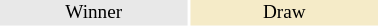<table class="toccolours" style="width:20em; text-align:center; font-size:80%;">
<tr>
<td style="background:#e8e8e8;color:black; width: 40px">Winner</td>
<td style="background:#f5ebc8;color:black; width: 40px">Draw</td>
</tr>
<tr>
</tr>
</table>
